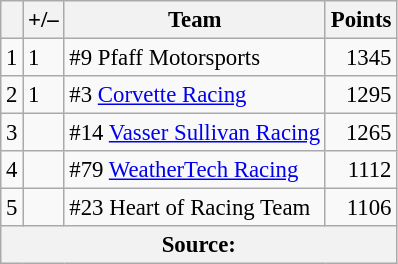<table class="wikitable" style="font-size: 95%;">
<tr>
<th scope="col"></th>
<th scope="col">+/–</th>
<th scope="col">Team</th>
<th scope="col">Points</th>
</tr>
<tr>
<td align=center>1</td>
<td align="left"> 1</td>
<td> #9 Pfaff Motorsports</td>
<td align=right>1345</td>
</tr>
<tr>
<td align=center>2</td>
<td align="left"> 1</td>
<td> #3 <a href='#'>Corvette Racing</a></td>
<td align=right>1295</td>
</tr>
<tr>
<td align=center>3</td>
<td align="left"></td>
<td> #14 <a href='#'>Vasser Sullivan Racing</a></td>
<td align=right>1265</td>
</tr>
<tr>
<td align=center>4</td>
<td align="left"></td>
<td> #79 <a href='#'>WeatherTech Racing</a></td>
<td align=right>1112</td>
</tr>
<tr>
<td align=center>5</td>
<td align="left"></td>
<td> #23 Heart of Racing Team</td>
<td align=right>1106</td>
</tr>
<tr>
<th colspan=5>Source:</th>
</tr>
</table>
